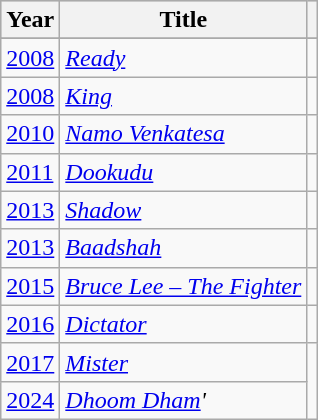<table class="wikitable">
<tr style="background:#ccc; text-align:center;">
<th>Year</th>
<th>Title</th>
<th scope="col" class="unsortable" ></th>
</tr>
<tr>
</tr>
<tr>
<td><a href='#'>2008</a></td>
<td><em><a href='#'>Ready</a></em></td>
<td></td>
</tr>
<tr>
<td><a href='#'>2008</a></td>
<td><em><a href='#'>King</a></em></td>
<td></td>
</tr>
<tr>
<td><a href='#'>2010</a></td>
<td><em><a href='#'>Namo Venkatesa</a></em></td>
<td></td>
</tr>
<tr>
<td><a href='#'>2011</a></td>
<td><em><a href='#'>Dookudu</a></em></td>
<td></td>
</tr>
<tr>
<td><a href='#'>2013</a></td>
<td><em><a href='#'>Shadow</a></em></td>
<td></td>
</tr>
<tr>
<td><a href='#'>2013</a></td>
<td><em><a href='#'>Baadshah</a></em></td>
<td></td>
</tr>
<tr>
<td><a href='#'>2015</a></td>
<td><em><a href='#'>Bruce Lee – The Fighter</a></em></td>
<td></td>
</tr>
<tr>
<td><a href='#'>2016</a></td>
<td><em><a href='#'>Dictator</a></em></td>
<td></td>
</tr>
<tr>
<td><a href='#'>2017</a></td>
<td><em><a href='#'>Mister</a></em></td>
</tr>
<tr>
<td><a href='#'>2024</a></td>
<td><em><a href='#'>Dhoom Dham</a>'</td>
</tr>
</table>
